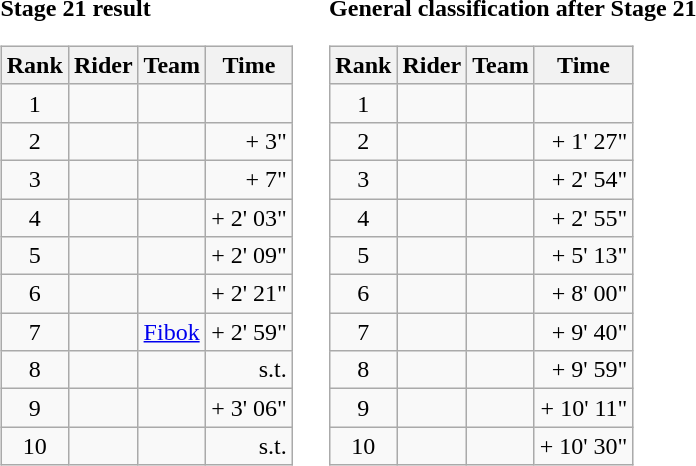<table>
<tr>
<td><strong>Stage 21 result</strong><br><table class="wikitable">
<tr>
<th scope="col">Rank</th>
<th scope="col">Rider</th>
<th scope="col">Team</th>
<th scope="col">Time</th>
</tr>
<tr>
<td style="text-align:center;">1</td>
<td></td>
<td></td>
<td style="text-align:right;"></td>
</tr>
<tr>
<td style="text-align:center;">2</td>
<td></td>
<td></td>
<td style="text-align:right;">+ 3"</td>
</tr>
<tr>
<td style="text-align:center;">3</td>
<td></td>
<td></td>
<td style="text-align:right;">+ 7"</td>
</tr>
<tr>
<td style="text-align:center;">4</td>
<td></td>
<td></td>
<td style="text-align:right;">+ 2' 03"</td>
</tr>
<tr>
<td style="text-align:center;">5</td>
<td></td>
<td></td>
<td style="text-align:right;">+ 2' 09"</td>
</tr>
<tr>
<td style="text-align:center;">6</td>
<td></td>
<td></td>
<td style="text-align:right;">+ 2' 21"</td>
</tr>
<tr>
<td style="text-align:center;">7</td>
<td></td>
<td><a href='#'>Fibok</a></td>
<td style="text-align:right;">+ 2' 59"</td>
</tr>
<tr>
<td style="text-align:center;">8</td>
<td></td>
<td></td>
<td style="text-align:right;">s.t.</td>
</tr>
<tr>
<td style="text-align:center;">9</td>
<td></td>
<td></td>
<td style="text-align:right;">+ 3' 06"</td>
</tr>
<tr>
<td style="text-align:center;">10</td>
<td></td>
<td></td>
<td style="text-align:right;">s.t.</td>
</tr>
</table>
</td>
<td></td>
<td><strong>General classification after Stage 21</strong><br><table class="wikitable">
<tr>
<th scope="col">Rank</th>
<th scope="col">Rider</th>
<th scope="col">Team</th>
<th scope="col">Time</th>
</tr>
<tr>
<td style="text-align:center;">1</td>
<td></td>
<td></td>
<td style="text-align:right;"></td>
</tr>
<tr>
<td style="text-align:center;">2</td>
<td></td>
<td></td>
<td style="text-align:right;">+ 1' 27"</td>
</tr>
<tr>
<td style="text-align:center;">3</td>
<td></td>
<td></td>
<td style="text-align:right;">+ 2' 54"</td>
</tr>
<tr>
<td style="text-align:center;">4</td>
<td></td>
<td></td>
<td style="text-align:right;">+ 2' 55"</td>
</tr>
<tr>
<td style="text-align:center;">5</td>
<td></td>
<td></td>
<td style="text-align:right;">+ 5' 13"</td>
</tr>
<tr>
<td style="text-align:center;">6</td>
<td></td>
<td></td>
<td style="text-align:right;">+ 8' 00"</td>
</tr>
<tr>
<td style="text-align:center;">7</td>
<td></td>
<td></td>
<td style="text-align:right;">+ 9' 40"</td>
</tr>
<tr>
<td style="text-align:center;">8</td>
<td></td>
<td></td>
<td style="text-align:right;">+ 9' 59"</td>
</tr>
<tr>
<td style="text-align:center;">9</td>
<td></td>
<td></td>
<td style="text-align:right;">+ 10' 11"</td>
</tr>
<tr>
<td style="text-align:center;">10</td>
<td></td>
<td></td>
<td style="text-align:right;">+ 10' 30"</td>
</tr>
</table>
</td>
</tr>
</table>
